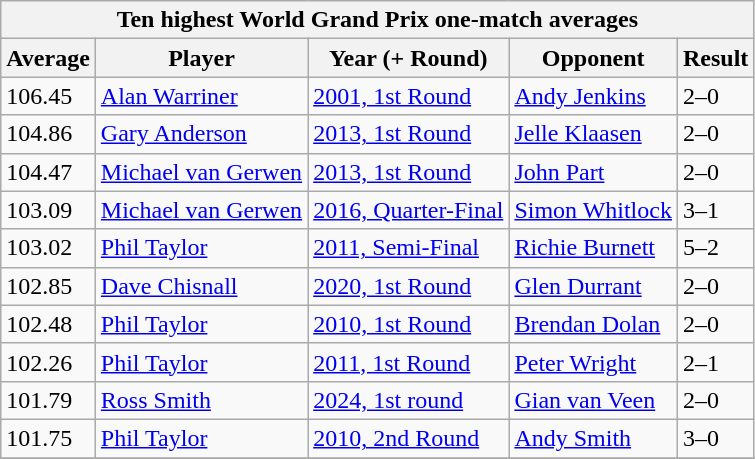<table class="wikitable sortable">
<tr>
<th colspan=5>Ten highest World Grand Prix one-match averages</th>
</tr>
<tr>
<th>Average</th>
<th>Player</th>
<th>Year (+ Round)</th>
<th>Opponent</th>
<th>Result</th>
</tr>
<tr>
<td>106.45</td>
<td> <a href='#'>Alan Warriner</a></td>
<td><a href='#'>2001, 1st Round</a></td>
<td> <a href='#'>Andy Jenkins</a></td>
<td>2–0</td>
</tr>
<tr>
<td>104.86</td>
<td> <a href='#'>Gary Anderson</a></td>
<td><a href='#'>2013, 1st Round</a></td>
<td> <a href='#'>Jelle Klaasen</a></td>
<td>2–0</td>
</tr>
<tr>
<td>104.47</td>
<td> <a href='#'>Michael van Gerwen</a></td>
<td><a href='#'>2013, 1st Round</a></td>
<td> <a href='#'>John Part</a></td>
<td>2–0</td>
</tr>
<tr>
<td>103.09</td>
<td> <a href='#'>Michael van Gerwen</a></td>
<td><a href='#'>2016, Quarter-Final</a></td>
<td> <a href='#'>Simon Whitlock</a></td>
<td>3–1</td>
</tr>
<tr>
<td>103.02</td>
<td> <a href='#'>Phil Taylor</a></td>
<td><a href='#'>2011, Semi-Final</a></td>
<td> <a href='#'>Richie Burnett</a></td>
<td>5–2</td>
</tr>
<tr>
<td>102.85</td>
<td> <a href='#'>Dave Chisnall</a></td>
<td><a href='#'>2020, 1st Round</a></td>
<td> <a href='#'>Glen Durrant</a></td>
<td>2–0</td>
</tr>
<tr>
<td>102.48</td>
<td> <a href='#'>Phil Taylor</a></td>
<td><a href='#'>2010, 1st Round</a></td>
<td> <a href='#'>Brendan Dolan</a></td>
<td>2–0</td>
</tr>
<tr>
<td>102.26</td>
<td> <a href='#'>Phil Taylor</a></td>
<td><a href='#'>2011, 1st Round</a></td>
<td> <a href='#'>Peter Wright</a></td>
<td>2–1</td>
</tr>
<tr>
<td>101.79</td>
<td> <a href='#'>Ross Smith</a></td>
<td><a href='#'>2024, 1st round</a></td>
<td> <a href='#'>Gian van Veen</a></td>
<td>2–0</td>
</tr>
<tr>
<td>101.75</td>
<td> <a href='#'>Phil Taylor</a></td>
<td><a href='#'>2010, 2nd Round</a></td>
<td> <a href='#'>Andy Smith</a></td>
<td>3–0</td>
</tr>
<tr>
</tr>
</table>
